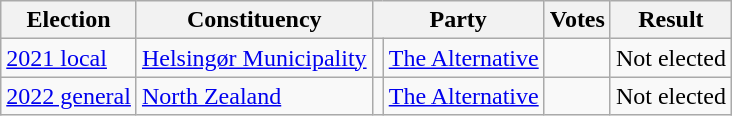<table class="wikitable" style="text-align:left;">
<tr>
<th scope=col>Election</th>
<th scope=col>Constituency</th>
<th scope=col colspan="2">Party</th>
<th scope=col>Votes</th>
<th scope=col>Result</th>
</tr>
<tr>
<td><a href='#'>2021 local</a></td>
<td><a href='#'>Helsingør Municipality</a></td>
<td></td>
<td><a href='#'>The Alternative</a></td>
<td align=right></td>
<td>Not elected</td>
</tr>
<tr>
<td><a href='#'>2022 general</a></td>
<td><a href='#'>North Zealand</a></td>
<td></td>
<td><a href='#'>The Alternative</a></td>
<td align=right></td>
<td>Not elected</td>
</tr>
</table>
